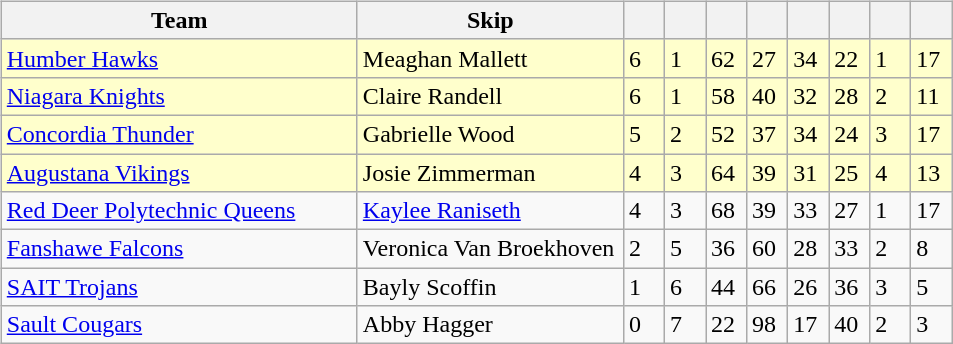<table>
<tr>
<td valign=top width=10%><br><table class=wikitable>
<tr>
<th width=230>Team</th>
<th width=170>Skip</th>
<th width=20></th>
<th width=20></th>
<th width=20></th>
<th width=20></th>
<th width=20></th>
<th width=20></th>
<th width=20></th>
<th width=20></th>
</tr>
<tr bgcolor=#ffffcc>
<td> <a href='#'>Humber Hawks</a></td>
<td>Meaghan Mallett</td>
<td>6</td>
<td>1</td>
<td>62</td>
<td>27</td>
<td>34</td>
<td>22</td>
<td>1</td>
<td>17</td>
</tr>
<tr bgcolor=#ffffcc>
<td> <a href='#'>Niagara Knights</a></td>
<td>Claire Randell</td>
<td>6</td>
<td>1</td>
<td>58</td>
<td>40</td>
<td>32</td>
<td>28</td>
<td>2</td>
<td>11</td>
</tr>
<tr bgcolor=#ffffcc>
<td> <a href='#'>Concordia Thunder</a></td>
<td>Gabrielle Wood</td>
<td>5</td>
<td>2</td>
<td>52</td>
<td>37</td>
<td>34</td>
<td>24</td>
<td>3</td>
<td>17</td>
</tr>
<tr bgcolor=#ffffcc>
<td> <a href='#'>Augustana Vikings</a></td>
<td>Josie Zimmerman</td>
<td>4</td>
<td>3</td>
<td>64</td>
<td>39</td>
<td>31</td>
<td>25</td>
<td>4</td>
<td>13</td>
</tr>
<tr>
<td> <a href='#'>Red Deer Polytechnic Queens</a></td>
<td><a href='#'>Kaylee Raniseth</a></td>
<td>4</td>
<td>3</td>
<td>68</td>
<td>39</td>
<td>33</td>
<td>27</td>
<td>1</td>
<td>17</td>
</tr>
<tr>
<td> <a href='#'>Fanshawe Falcons</a></td>
<td>Veronica Van Broekhoven</td>
<td>2</td>
<td>5</td>
<td>36</td>
<td>60</td>
<td>28</td>
<td>33</td>
<td>2</td>
<td>8</td>
</tr>
<tr>
<td> <a href='#'>SAIT Trojans</a></td>
<td>Bayly Scoffin</td>
<td>1</td>
<td>6</td>
<td>44</td>
<td>66</td>
<td>26</td>
<td>36</td>
<td>3</td>
<td>5</td>
</tr>
<tr>
<td> <a href='#'>Sault Cougars</a></td>
<td>Abby Hagger</td>
<td>0</td>
<td>7</td>
<td>22</td>
<td>98</td>
<td>17</td>
<td>40</td>
<td>2</td>
<td>3</td>
</tr>
</table>
</td>
</tr>
</table>
